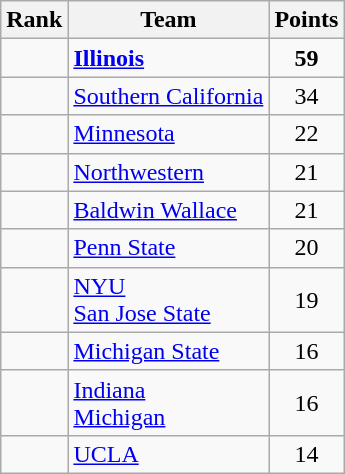<table class="wikitable sortable" style="text-align:center">
<tr>
<th>Rank</th>
<th>Team</th>
<th>Points</th>
</tr>
<tr>
<td></td>
<td align=left><strong><a href='#'>Illinois</a></strong></td>
<td><strong>59</strong></td>
</tr>
<tr>
<td></td>
<td align=left><a href='#'>Southern California</a></td>
<td>34</td>
</tr>
<tr>
<td></td>
<td align=left><a href='#'>Minnesota</a></td>
<td>22</td>
</tr>
<tr>
<td></td>
<td align=left><a href='#'>Northwestern</a></td>
<td>21</td>
</tr>
<tr>
<td></td>
<td align=left><a href='#'>Baldwin Wallace</a></td>
<td>21</td>
</tr>
<tr>
<td></td>
<td align=left><a href='#'>Penn State</a></td>
<td>20</td>
</tr>
<tr>
<td></td>
<td align=left><a href='#'>NYU</a><br><a href='#'>San Jose State</a></td>
<td>19</td>
</tr>
<tr>
<td></td>
<td align=left><a href='#'>Michigan State</a></td>
<td>16</td>
</tr>
<tr>
<td></td>
<td align=left><a href='#'>Indiana</a><br><a href='#'>Michigan</a></td>
<td>16</td>
</tr>
<tr>
<td></td>
<td align=left><a href='#'>UCLA</a></td>
<td>14</td>
</tr>
</table>
